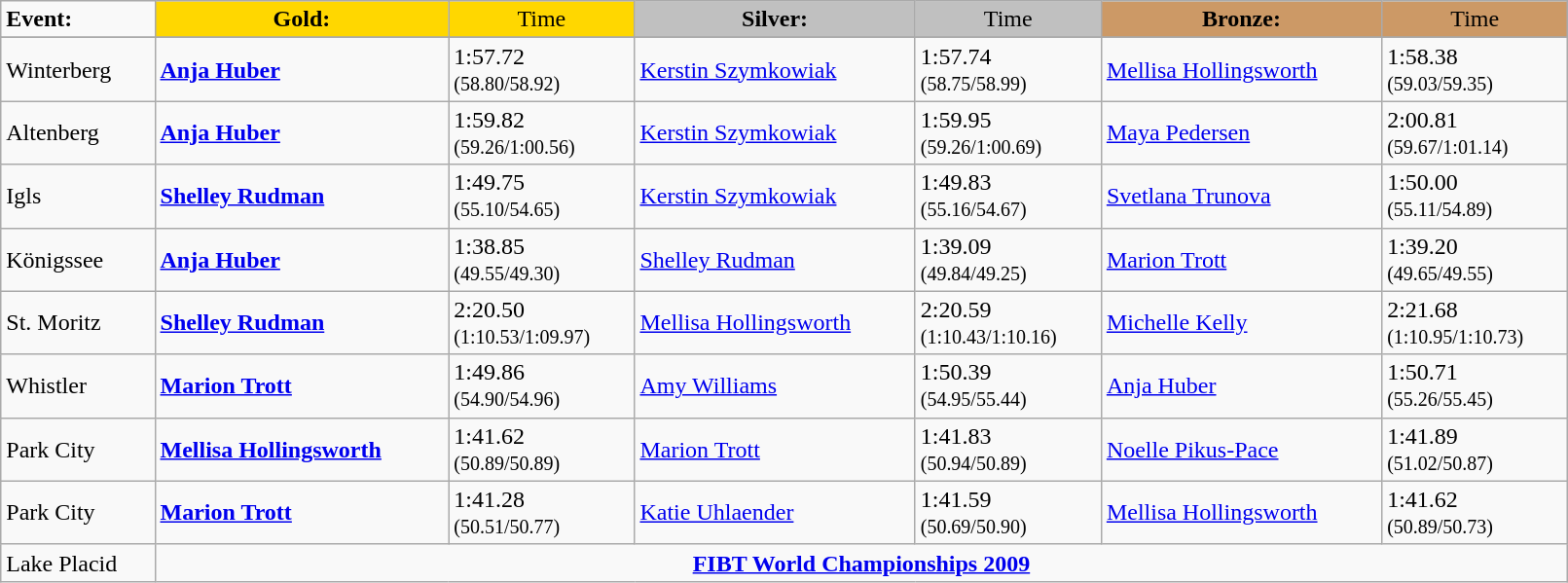<table class="wikitable" width=85%>
<tr>
<td><strong>Event:</strong></td>
<td style="text-align:center;background-color:gold;"><strong>Gold:</strong></td>
<td style="text-align:center;background-color:gold;">Time</td>
<td style="text-align:center;background-color:silver;"><strong>Silver:</strong></td>
<td style="text-align:center;background-color:silver;">Time</td>
<td style="text-align:center;background-color:#CC9966;"><strong>Bronze:</strong></td>
<td style="text-align:center;background-color:#CC9966;">Time</td>
</tr>
<tr bgcolor="#cccccc">
</tr>
<tr>
<td>Winterberg</td>
<td><strong><a href='#'>Anja Huber</a></strong><br><small></small></td>
<td>1:57.72<br><small>(58.80/58.92)</small></td>
<td><a href='#'>Kerstin Szymkowiak</a><br><small></small></td>
<td>1:57.74<br><small>(58.75/58.99)</small></td>
<td><a href='#'>Mellisa Hollingsworth</a><br><small></small></td>
<td>1:58.38<br><small>(59.03/59.35)</small></td>
</tr>
<tr>
<td>Altenberg</td>
<td><strong><a href='#'>Anja Huber</a></strong><br><small></small></td>
<td>1:59.82<br><small>(59.26/1:00.56)</small></td>
<td><a href='#'>Kerstin Szymkowiak</a><br><small></small></td>
<td>1:59.95<br><small>(59.26/1:00.69)</small></td>
<td><a href='#'>Maya Pedersen</a><br><small></small></td>
<td>2:00.81<br><small>(59.67/1:01.14)</small></td>
</tr>
<tr>
<td>Igls</td>
<td><strong><a href='#'>Shelley Rudman</a></strong><br><small></small></td>
<td>1:49.75<br><small>(55.10/54.65)</small></td>
<td><a href='#'>Kerstin Szymkowiak</a><br><small></small></td>
<td>1:49.83<br><small>(55.16/54.67)</small></td>
<td><a href='#'>Svetlana Trunova</a><br><small></small></td>
<td>1:50.00<br><small>(55.11/54.89)</small></td>
</tr>
<tr>
<td>Königssee</td>
<td><strong><a href='#'>Anja Huber</a></strong><br><small></small></td>
<td>1:38.85<br><small>(49.55/49.30)</small></td>
<td><a href='#'>Shelley Rudman</a><br><small></small></td>
<td>1:39.09<br><small>(49.84/49.25)</small></td>
<td><a href='#'>Marion Trott</a><br><small></small></td>
<td>1:39.20<br><small>(49.65/49.55)</small></td>
</tr>
<tr>
<td>St. Moritz</td>
<td><strong><a href='#'>Shelley Rudman</a></strong><br><small></small></td>
<td>2:20.50<br><small>(1:10.53/1:09.97)</small></td>
<td><a href='#'>Mellisa Hollingsworth</a><br><small></small></td>
<td>2:20.59<br><small>(1:10.43/1:10.16)</small></td>
<td><a href='#'>Michelle Kelly</a><br><small></small></td>
<td>2:21.68<br><small>(1:10.95/1:10.73)</small></td>
</tr>
<tr>
<td>Whistler</td>
<td><strong><a href='#'>Marion Trott</a></strong><br><small></small></td>
<td>1:49.86<br><small>(54.90/54.96)</small></td>
<td><a href='#'>Amy Williams</a><br><small></small></td>
<td>1:50.39<br><small>(54.95/55.44)</small></td>
<td><a href='#'>Anja Huber</a><br><small></small></td>
<td>1:50.71<br><small>(55.26/55.45)</small></td>
</tr>
<tr>
<td>Park City</td>
<td><strong><a href='#'>Mellisa Hollingsworth</a></strong><br><small></small></td>
<td>1:41.62<br><small>(50.89/50.89)</small></td>
<td><a href='#'>Marion Trott</a><br><small></small></td>
<td>1:41.83<br><small>(50.94/50.89)</small></td>
<td><a href='#'>Noelle Pikus-Pace</a><br><small></small></td>
<td>1:41.89<br><small>(51.02/50.87)</small></td>
</tr>
<tr>
<td>Park City</td>
<td><strong><a href='#'>Marion Trott</a></strong><br><small></small></td>
<td>1:41.28<br><small>(50.51/50.77)</small></td>
<td><a href='#'>Katie Uhlaender</a><br><small></small></td>
<td>1:41.59<br><small>(50.69/50.90)</small></td>
<td><a href='#'>Mellisa Hollingsworth</a><br><small></small></td>
<td>1:41.62<br><small>(50.89/50.73)</small></td>
</tr>
<tr>
<td>Lake Placid</td>
<td colspan=6 align=center><strong><a href='#'>FIBT World Championships 2009</a></strong></td>
</tr>
</table>
